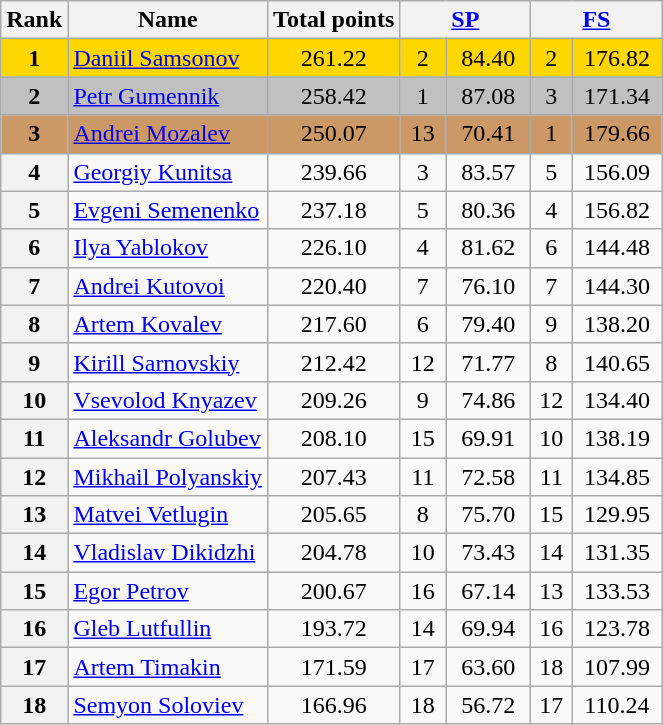<table class="wikitable sortable">
<tr>
<th>Rank</th>
<th>Name</th>
<th>Total points</th>
<th colspan="2" width="80px"><a href='#'>SP</a></th>
<th colspan="2" width="80px"><a href='#'>FS</a></th>
</tr>
<tr bgcolor="gold">
<td align="center"><strong>1</strong></td>
<td><a href='#'>Daniil Samsonov</a></td>
<td align="center">261.22</td>
<td align="center">2</td>
<td align="center">84.40</td>
<td align="center">2</td>
<td align="center">176.82</td>
</tr>
<tr bgcolor="silver">
<td align="center"><strong>2</strong></td>
<td><a href='#'>Petr Gumennik</a></td>
<td align="center">258.42</td>
<td align="center">1</td>
<td align="center">87.08</td>
<td align="center">3</td>
<td align="center">171.34</td>
</tr>
<tr bgcolor="cc9966">
<td align="center"><strong>3</strong></td>
<td><a href='#'>Andrei Mozalev</a></td>
<td align="center">250.07</td>
<td align="center">13</td>
<td align="center">70.41</td>
<td align="center">1</td>
<td align="center">179.66</td>
</tr>
<tr>
<th>4</th>
<td><a href='#'>Georgiy Kunitsa</a></td>
<td align="center">239.66</td>
<td align="center">3</td>
<td align="center">83.57</td>
<td align="center">5</td>
<td align="center">156.09</td>
</tr>
<tr>
<th>5</th>
<td><a href='#'>Evgeni Semenenko</a></td>
<td align="center">237.18</td>
<td align="center">5</td>
<td align="center">80.36</td>
<td align="center">4</td>
<td align="center">156.82</td>
</tr>
<tr>
<th>6</th>
<td><a href='#'>Ilya Yablokov</a></td>
<td align="center">226.10</td>
<td align="center">4</td>
<td align="center">81.62</td>
<td align="center">6</td>
<td align="center">144.48</td>
</tr>
<tr>
<th>7</th>
<td><a href='#'>Andrei Kutovoi</a></td>
<td align="center">220.40</td>
<td align="center">7</td>
<td align="center">76.10</td>
<td align="center">7</td>
<td align="center">144.30</td>
</tr>
<tr>
<th>8</th>
<td><a href='#'>Artem Kovalev</a></td>
<td align="center">217.60</td>
<td align="center">6</td>
<td align="center">79.40</td>
<td align="center">9</td>
<td align="center">138.20</td>
</tr>
<tr>
<th>9</th>
<td><a href='#'>Kirill Sarnovskiy</a></td>
<td align="center">212.42</td>
<td align="center">12</td>
<td align="center">71.77</td>
<td align="center">8</td>
<td align="center">140.65</td>
</tr>
<tr>
<th>10</th>
<td><a href='#'>Vsevolod Knyazev</a></td>
<td align="center">209.26</td>
<td align="center">9</td>
<td align="center">74.86</td>
<td align="center">12</td>
<td align="center">134.40</td>
</tr>
<tr>
<th>11</th>
<td><a href='#'>Aleksandr Golubev</a></td>
<td align="center">208.10</td>
<td align="center">15</td>
<td align="center">69.91</td>
<td align="center">10</td>
<td align="center">138.19</td>
</tr>
<tr>
<th>12</th>
<td><a href='#'>Mikhail Polyanskiy</a></td>
<td align="center">207.43</td>
<td align="center">11</td>
<td align="center">72.58</td>
<td align="center">11</td>
<td align="center">134.85</td>
</tr>
<tr>
<th>13</th>
<td><a href='#'>Matvei Vetlugin</a></td>
<td align="center">205.65</td>
<td align="center">8</td>
<td align="center">75.70</td>
<td align="center">15</td>
<td align="center">129.95</td>
</tr>
<tr>
<th>14</th>
<td><a href='#'>Vladislav Dikidzhi</a></td>
<td align="center">204.78</td>
<td align="center">10</td>
<td align="center">73.43</td>
<td align="center">14</td>
<td align="center">131.35</td>
</tr>
<tr>
<th>15</th>
<td><a href='#'>Egor Petrov</a></td>
<td align="center">200.67</td>
<td align="center">16</td>
<td align="center">67.14</td>
<td align="center">13</td>
<td align="center">133.53</td>
</tr>
<tr>
<th>16</th>
<td><a href='#'>Gleb Lutfullin</a></td>
<td align="center">193.72</td>
<td align="center">14</td>
<td align="center">69.94</td>
<td align="center">16</td>
<td align="center">123.78</td>
</tr>
<tr>
<th>17</th>
<td><a href='#'>Artem Timakin</a></td>
<td align="center">171.59</td>
<td align="center">17</td>
<td align="center">63.60</td>
<td align="center">18</td>
<td align="center">107.99</td>
</tr>
<tr>
<th>18</th>
<td><a href='#'>Semyon Soloviev</a></td>
<td align="center">166.96</td>
<td align="center">18</td>
<td align="center">56.72</td>
<td align="center">17</td>
<td align="center">110.24</td>
</tr>
</table>
